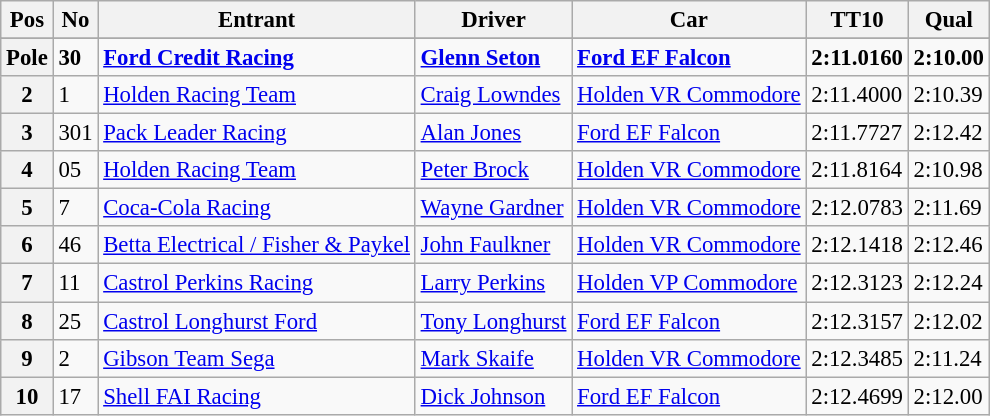<table class="wikitable sortable" style="font-size: 95%;">
<tr>
<th>Pos</th>
<th>No</th>
<th>Entrant</th>
<th>Driver</th>
<th>Car</th>
<th>TT10</th>
<th>Qual</th>
</tr>
<tr>
</tr>
<tr style="font-weight:bold">
<th>Pole</th>
<td>30</td>
<td><a href='#'>Ford Credit Racing</a></td>
<td> <a href='#'>Glenn Seton</a></td>
<td><a href='#'>Ford EF Falcon</a></td>
<td>2:11.0160</td>
<td>2:10.00</td>
</tr>
<tr>
<th>2</th>
<td>1</td>
<td><a href='#'>Holden Racing Team</a></td>
<td> <a href='#'>Craig Lowndes</a></td>
<td><a href='#'>Holden VR Commodore</a></td>
<td>2:11.4000</td>
<td>2:10.39</td>
</tr>
<tr>
<th>3</th>
<td>301</td>
<td><a href='#'>Pack Leader Racing</a></td>
<td> <a href='#'>Alan Jones</a></td>
<td><a href='#'>Ford EF Falcon</a></td>
<td>2:11.7727</td>
<td>2:12.42</td>
</tr>
<tr>
<th>4</th>
<td>05</td>
<td><a href='#'>Holden Racing Team</a></td>
<td> <a href='#'>Peter Brock</a></td>
<td><a href='#'>Holden VR Commodore</a></td>
<td>2:11.8164</td>
<td>2:10.98</td>
</tr>
<tr>
<th>5</th>
<td>7</td>
<td><a href='#'>Coca-Cola Racing</a></td>
<td> <a href='#'>Wayne Gardner</a></td>
<td><a href='#'>Holden VR Commodore</a></td>
<td>2:12.0783</td>
<td>2:11.69</td>
</tr>
<tr>
<th>6</th>
<td>46</td>
<td><a href='#'>Betta Electrical / Fisher & Paykel</a></td>
<td> <a href='#'>John Faulkner</a></td>
<td><a href='#'>Holden VR Commodore</a></td>
<td>2:12.1418</td>
<td>2:12.46</td>
</tr>
<tr>
<th>7</th>
<td>11</td>
<td><a href='#'>Castrol Perkins Racing</a></td>
<td> <a href='#'>Larry Perkins</a></td>
<td><a href='#'>Holden VP Commodore</a></td>
<td>2:12.3123</td>
<td>2:12.24</td>
</tr>
<tr>
<th>8</th>
<td>25</td>
<td><a href='#'>Castrol Longhurst Ford</a></td>
<td> <a href='#'>Tony Longhurst</a></td>
<td><a href='#'>Ford EF Falcon</a></td>
<td>2:12.3157</td>
<td>2:12.02</td>
</tr>
<tr>
<th>9</th>
<td>2</td>
<td><a href='#'>Gibson Team Sega</a></td>
<td> <a href='#'>Mark Skaife</a></td>
<td><a href='#'>Holden VR Commodore</a></td>
<td>2:12.3485</td>
<td>2:11.24</td>
</tr>
<tr>
<th>10</th>
<td>17</td>
<td><a href='#'>Shell FAI Racing</a></td>
<td> <a href='#'>Dick Johnson</a></td>
<td><a href='#'>Ford EF Falcon</a></td>
<td>2:12.4699</td>
<td>2:12.00</td>
</tr>
</table>
